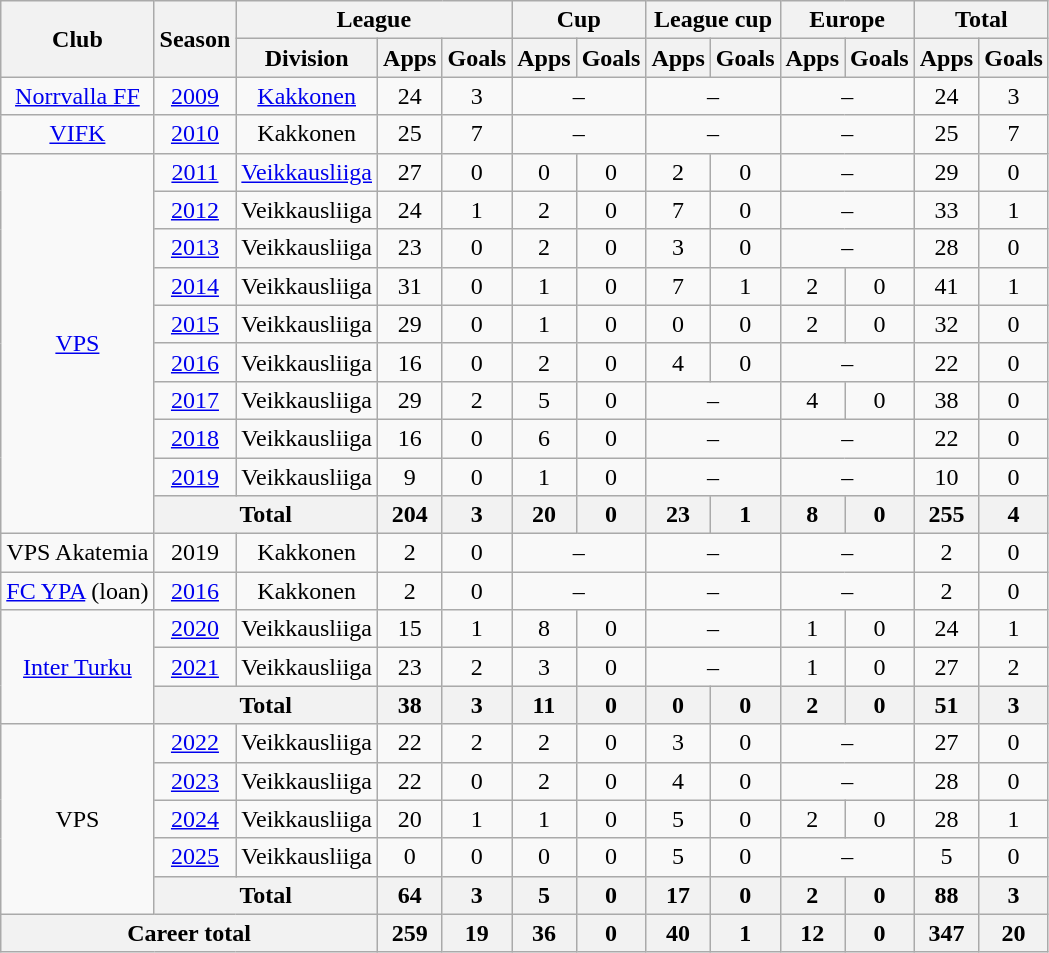<table class="wikitable" style="text-align:center">
<tr>
<th rowspan="2">Club</th>
<th rowspan="2">Season</th>
<th colspan="3">League</th>
<th colspan="2">Cup</th>
<th colspan="2">League cup</th>
<th colspan="2">Europe</th>
<th colspan="2">Total</th>
</tr>
<tr>
<th>Division</th>
<th>Apps</th>
<th>Goals</th>
<th>Apps</th>
<th>Goals</th>
<th>Apps</th>
<th>Goals</th>
<th>Apps</th>
<th>Goals</th>
<th>Apps</th>
<th>Goals</th>
</tr>
<tr>
<td><a href='#'>Norrvalla FF</a></td>
<td><a href='#'>2009</a></td>
<td><a href='#'>Kakkonen</a></td>
<td>24</td>
<td>3</td>
<td colspan=2>–</td>
<td colspan=2>–</td>
<td colspan=2>–</td>
<td>24</td>
<td>3</td>
</tr>
<tr>
<td><a href='#'>VIFK</a></td>
<td><a href='#'>2010</a></td>
<td>Kakkonen</td>
<td>25</td>
<td>7</td>
<td colspan=2>–</td>
<td colspan=2>–</td>
<td colspan=2>–</td>
<td>25</td>
<td>7</td>
</tr>
<tr>
<td rowspan="10"><a href='#'>VPS</a></td>
<td><a href='#'>2011</a></td>
<td><a href='#'>Veikkausliiga</a></td>
<td>27</td>
<td>0</td>
<td>0</td>
<td>0</td>
<td>2</td>
<td>0</td>
<td colspan=2>–</td>
<td>29</td>
<td>0</td>
</tr>
<tr>
<td><a href='#'>2012</a></td>
<td>Veikkausliiga</td>
<td>24</td>
<td>1</td>
<td>2</td>
<td>0</td>
<td>7</td>
<td>0</td>
<td colspan=2>–</td>
<td>33</td>
<td>1</td>
</tr>
<tr>
<td><a href='#'>2013</a></td>
<td>Veikkausliiga</td>
<td>23</td>
<td>0</td>
<td>2</td>
<td>0</td>
<td>3</td>
<td>0</td>
<td colspan=2>–</td>
<td>28</td>
<td>0</td>
</tr>
<tr>
<td><a href='#'>2014</a></td>
<td>Veikkausliiga</td>
<td>31</td>
<td>0</td>
<td>1</td>
<td>0</td>
<td>7</td>
<td>1</td>
<td>2</td>
<td>0</td>
<td>41</td>
<td>1</td>
</tr>
<tr>
<td><a href='#'>2015</a></td>
<td>Veikkausliiga</td>
<td>29</td>
<td>0</td>
<td>1</td>
<td>0</td>
<td>0</td>
<td>0</td>
<td>2</td>
<td>0</td>
<td>32</td>
<td>0</td>
</tr>
<tr>
<td><a href='#'>2016</a></td>
<td>Veikkausliiga</td>
<td>16</td>
<td>0</td>
<td>2</td>
<td>0</td>
<td>4</td>
<td>0</td>
<td colspan=2>–</td>
<td>22</td>
<td>0</td>
</tr>
<tr>
<td><a href='#'>2017</a></td>
<td>Veikkausliiga</td>
<td>29</td>
<td>2</td>
<td>5</td>
<td>0</td>
<td colspan=2>–</td>
<td>4</td>
<td>0</td>
<td>38</td>
<td>0</td>
</tr>
<tr>
<td><a href='#'>2018</a></td>
<td>Veikkausliiga</td>
<td>16</td>
<td>0</td>
<td>6</td>
<td>0</td>
<td colspan=2>–</td>
<td colspan=2>–</td>
<td>22</td>
<td>0</td>
</tr>
<tr>
<td><a href='#'>2019</a></td>
<td>Veikkausliiga</td>
<td>9</td>
<td>0</td>
<td>1</td>
<td>0</td>
<td colspan=2>–</td>
<td colspan=2>–</td>
<td>10</td>
<td>0</td>
</tr>
<tr>
<th colspan="2">Total</th>
<th>204</th>
<th>3</th>
<th>20</th>
<th>0</th>
<th>23</th>
<th>1</th>
<th>8</th>
<th>0</th>
<th>255</th>
<th>4</th>
</tr>
<tr>
<td>VPS Akatemia</td>
<td>2019</td>
<td>Kakkonen</td>
<td>2</td>
<td>0</td>
<td colspan=2>–</td>
<td colspan=2>–</td>
<td colspan=2>–</td>
<td>2</td>
<td>0</td>
</tr>
<tr>
<td><a href='#'>FC YPA</a> (loan)</td>
<td><a href='#'>2016</a></td>
<td>Kakkonen</td>
<td>2</td>
<td>0</td>
<td colspan=2>–</td>
<td colspan=2>–</td>
<td colspan=2>–</td>
<td>2</td>
<td>0</td>
</tr>
<tr>
<td rowspan=3><a href='#'>Inter Turku</a></td>
<td><a href='#'>2020</a></td>
<td>Veikkausliiga</td>
<td>15</td>
<td>1</td>
<td>8</td>
<td>0</td>
<td colspan=2>–</td>
<td>1</td>
<td>0</td>
<td>24</td>
<td>1</td>
</tr>
<tr>
<td><a href='#'>2021</a></td>
<td>Veikkausliiga</td>
<td>23</td>
<td>2</td>
<td>3</td>
<td>0</td>
<td colspan=2>–</td>
<td>1</td>
<td>0</td>
<td>27</td>
<td>2</td>
</tr>
<tr>
<th colspan="2">Total</th>
<th>38</th>
<th>3</th>
<th>11</th>
<th>0</th>
<th>0</th>
<th>0</th>
<th>2</th>
<th>0</th>
<th>51</th>
<th>3</th>
</tr>
<tr>
<td rowspan=5>VPS</td>
<td><a href='#'>2022</a></td>
<td>Veikkausliiga</td>
<td>22</td>
<td>2</td>
<td>2</td>
<td>0</td>
<td>3</td>
<td>0</td>
<td colspan=2>–</td>
<td>27</td>
<td>0</td>
</tr>
<tr>
<td><a href='#'>2023</a></td>
<td>Veikkausliiga</td>
<td>22</td>
<td>0</td>
<td>2</td>
<td>0</td>
<td>4</td>
<td>0</td>
<td colspan=2>–</td>
<td>28</td>
<td>0</td>
</tr>
<tr>
<td><a href='#'>2024</a></td>
<td>Veikkausliiga</td>
<td>20</td>
<td>1</td>
<td>1</td>
<td>0</td>
<td>5</td>
<td>0</td>
<td>2</td>
<td>0</td>
<td>28</td>
<td>1</td>
</tr>
<tr>
<td><a href='#'>2025</a></td>
<td>Veikkausliiga</td>
<td>0</td>
<td>0</td>
<td>0</td>
<td>0</td>
<td>5</td>
<td>0</td>
<td colspan=2>–</td>
<td>5</td>
<td>0</td>
</tr>
<tr>
<th colspan="2">Total</th>
<th>64</th>
<th>3</th>
<th>5</th>
<th>0</th>
<th>17</th>
<th>0</th>
<th>2</th>
<th>0</th>
<th>88</th>
<th>3</th>
</tr>
<tr>
<th colspan="3">Career total</th>
<th>259</th>
<th>19</th>
<th>36</th>
<th>0</th>
<th>40</th>
<th>1</th>
<th>12</th>
<th>0</th>
<th>347</th>
<th>20</th>
</tr>
</table>
